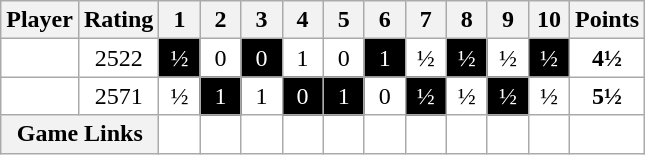<table class="wikitable" style="text-align:center; background:white">
<tr>
<th>Player</th>
<th>Rating</th>
<th width=20>1</th>
<th width=20>2</th>
<th width=20>3</th>
<th width=20>4</th>
<th width=20>5</th>
<th width=20>6</th>
<th width=20>7</th>
<th width=20>8</th>
<th width=20>9</th>
<th width=20>10</th>
<th>Points</th>
</tr>
<tr>
<td align=left></td>
<td>2522</td>
<td style="background:black; color:white">½</td>
<td>0</td>
<td style="background:black; color:white">0</td>
<td>1</td>
<td>0</td>
<td style="background:black; color:white">1</td>
<td>½</td>
<td style="background:black; color:white">½</td>
<td>½</td>
<td style="background:black; color:white">½</td>
<td><strong>4½</strong></td>
</tr>
<tr>
<td align=left><strong></strong></td>
<td>2571</td>
<td>½</td>
<td style="background:black; color:white">1</td>
<td>1</td>
<td style="background:black; color:white">0</td>
<td style="background:black; color:white">1</td>
<td>0</td>
<td style="background:black; color:white">½</td>
<td>½</td>
<td style="background:black; color:white">½</td>
<td>½</td>
<td><strong>5½</strong></td>
</tr>
<tr>
<th colspan="2">Game Links</th>
<td></td>
<td></td>
<td></td>
<td></td>
<td></td>
<td></td>
<td></td>
<td></td>
<td></td>
<td></td>
<td></td>
</tr>
</table>
